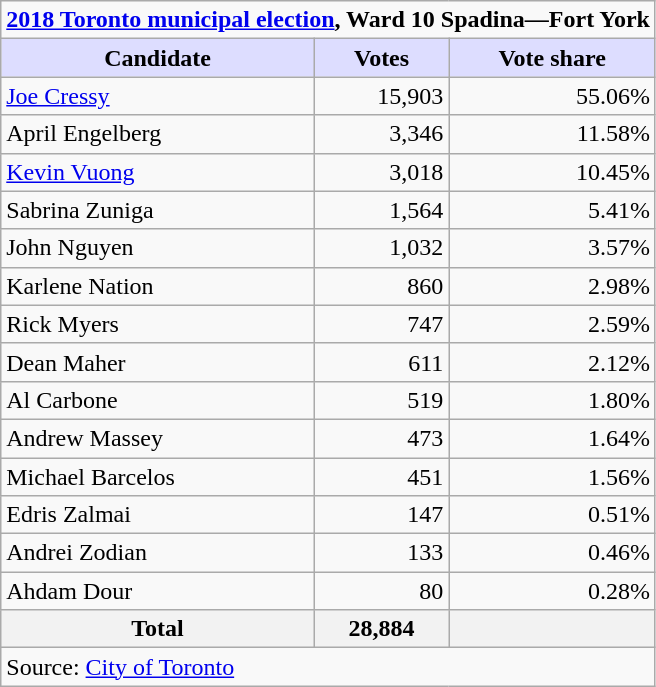<table class="wikitable plainrowheaders">
<tr>
<td colspan="3"><strong><a href='#'>2018 Toronto municipal election</a>, Ward 10 Spadina—Fort York</strong></td>
</tr>
<tr>
<th scope="col" style="background:#ddf;">Candidate</th>
<th scope="col" style="background:#ddf;">Votes</th>
<th scope="col" style="background:#ddf;">Vote share</th>
</tr>
<tr>
<td scope="row"><a href='#'>Joe Cressy</a></td>
<td align="right">15,903</td>
<td align="right">55.06%</td>
</tr>
<tr>
<td scope="row">April Engelberg</td>
<td align="right">3,346</td>
<td align="right">11.58%</td>
</tr>
<tr>
<td scope="row"><a href='#'>Kevin Vuong</a></td>
<td align="right">3,018</td>
<td align="right">10.45%</td>
</tr>
<tr>
<td scope="row">Sabrina Zuniga</td>
<td align="right">1,564</td>
<td align="right">5.41%</td>
</tr>
<tr>
<td scope="row">John Nguyen</td>
<td align="right">1,032</td>
<td align="right">3.57%</td>
</tr>
<tr>
<td scope="row">Karlene Nation</td>
<td align="right">860</td>
<td align="right">2.98%</td>
</tr>
<tr>
<td scope="row">Rick Myers</td>
<td align="right">747</td>
<td align="right">2.59%</td>
</tr>
<tr>
<td scope="row">Dean Maher</td>
<td align="right">611</td>
<td align="right">2.12%</td>
</tr>
<tr>
<td>Al Carbone</td>
<td align="right">519</td>
<td align="right">1.80%</td>
</tr>
<tr>
<td>Andrew Massey</td>
<td align="right">473</td>
<td align="right">1.64%</td>
</tr>
<tr>
<td>Michael Barcelos</td>
<td align="right">451</td>
<td align="right">1.56%</td>
</tr>
<tr>
<td>Edris Zalmai</td>
<td align="right">147</td>
<td align="right">0.51%</td>
</tr>
<tr>
<td>Andrei Zodian</td>
<td align="right">133</td>
<td align="right">0.46%</td>
</tr>
<tr>
<td>Ahdam Dour</td>
<td align="right">80</td>
<td align="right">0.28%</td>
</tr>
<tr>
<th scope="row"><strong>Total</strong></th>
<th align="right">28,884</th>
<th align="right"></th>
</tr>
<tr>
<td colspan="3">Source: <a href='#'>City of Toronto</a></td>
</tr>
</table>
